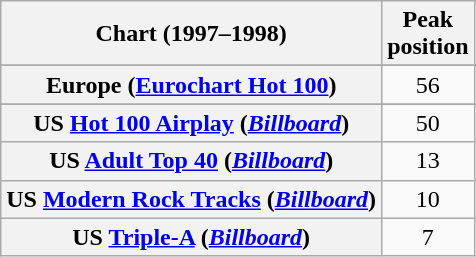<table class="wikitable sortable plainrowheaders" style="text-align:center">
<tr>
<th>Chart (1997–1998)</th>
<th>Peak<br>position</th>
</tr>
<tr>
</tr>
<tr>
</tr>
<tr>
</tr>
<tr>
<th scope="row">Europe (<a href='#'>Eurochart Hot 100</a>)</th>
<td>56</td>
</tr>
<tr>
</tr>
<tr>
</tr>
<tr>
<th scope="row">US <a href='#'>Hot 100 Airplay</a> (<em><a href='#'>Billboard</a></em>)</th>
<td>50</td>
</tr>
<tr>
<th scope="row">US <a href='#'>Adult Top 40</a> (<em><a href='#'>Billboard</a></em>)</th>
<td>13</td>
</tr>
<tr>
<th scope="row">US <a href='#'>Modern Rock Tracks</a> (<em><a href='#'>Billboard</a></em>)</th>
<td>10</td>
</tr>
<tr>
<th scope="row">US <a href='#'>Triple-A</a> (<em><a href='#'>Billboard</a></em>)</th>
<td>7</td>
</tr>
</table>
